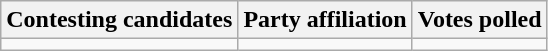<table class="wikitable sortable">
<tr>
<th>Contesting candidates</th>
<th>Party affiliation</th>
<th>Votes polled</th>
</tr>
<tr>
<td></td>
<td></td>
<td></td>
</tr>
</table>
